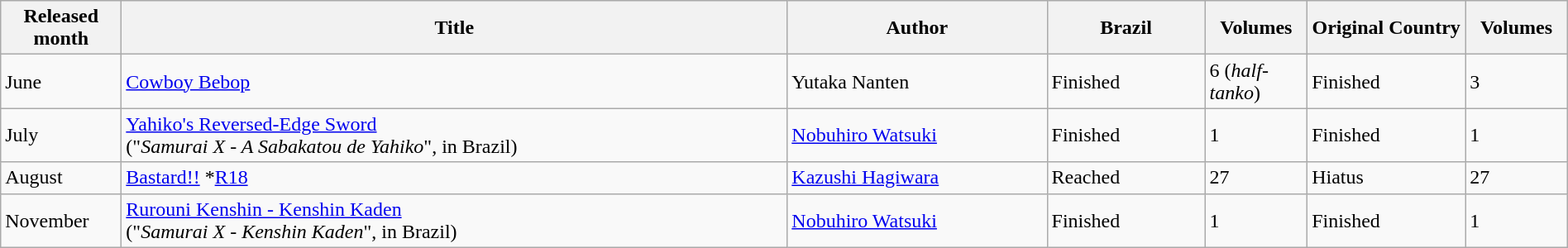<table class="wikitable" width="100%">
<tr>
<th width="90">Released month</th>
<th>Title</th>
<th>Author</th>
<th width="120">Brazil</th>
<th width="75">Volumes</th>
<th width="120">Original Country</th>
<th width="75">Volumes</th>
</tr>
<tr>
<td>June</td>
<td><a href='#'>Cowboy Bebop</a></td>
<td>Yutaka Nanten</td>
<td>Finished</td>
<td>6 (<em>half-tanko</em>)</td>
<td>Finished</td>
<td>3</td>
</tr>
<tr>
<td>July</td>
<td><a href='#'>Yahiko's Reversed-Edge Sword</a> <br> ("<em>Samurai X - A Sabakatou de Yahiko</em>", in Brazil)</td>
<td><a href='#'>Nobuhiro Watsuki</a></td>
<td>Finished</td>
<td>1</td>
<td>Finished</td>
<td>1</td>
</tr>
<tr>
<td>August</td>
<td><a href='#'>Bastard!!</a> *<a href='#'>R18</a></td>
<td><a href='#'>Kazushi Hagiwara</a></td>
<td>Reached</td>
<td>27</td>
<td>Hiatus</td>
<td>27</td>
</tr>
<tr>
<td>November</td>
<td><a href='#'>Rurouni Kenshin - Kenshin Kaden</a> <br> ("<em>Samurai X - Kenshin Kaden</em>", in Brazil)</td>
<td><a href='#'>Nobuhiro Watsuki</a></td>
<td>Finished</td>
<td>1</td>
<td>Finished</td>
<td>1</td>
</tr>
</table>
